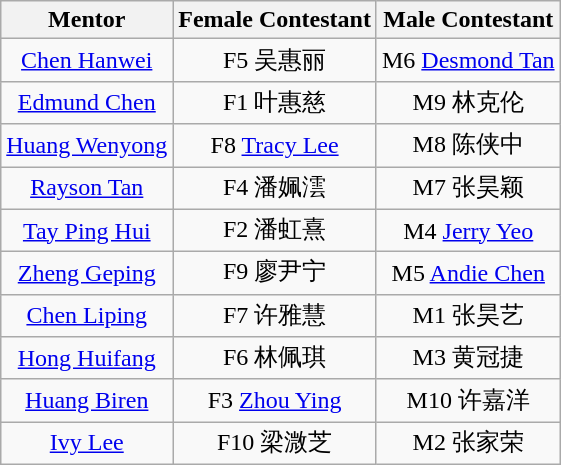<table class="wikitable" style="text-align:center;">
<tr>
<th>Mentor</th>
<th>Female Contestant</th>
<th>Male Contestant</th>
</tr>
<tr>
<td><a href='#'>Chen Hanwei</a></td>
<td>F5 吴惠丽</td>
<td>M6 <a href='#'>Desmond Tan</a></td>
</tr>
<tr>
<td><a href='#'>Edmund Chen</a></td>
<td>F1 叶惠慈</td>
<td>M9 林克伦</td>
</tr>
<tr>
<td><a href='#'>Huang Wenyong</a></td>
<td>F8 <a href='#'>Tracy Lee</a></td>
<td>M8 陈侠中</td>
</tr>
<tr>
<td><a href='#'>Rayson Tan</a></td>
<td>F4 潘姵澐</td>
<td>M7 张昊颖</td>
</tr>
<tr>
<td><a href='#'>Tay Ping Hui</a></td>
<td>F2 潘虹熹</td>
<td>M4 <a href='#'>Jerry Yeo</a></td>
</tr>
<tr>
<td><a href='#'>Zheng Geping</a></td>
<td>F9 廖尹宁</td>
<td>M5 <a href='#'>Andie Chen</a></td>
</tr>
<tr>
<td><a href='#'>Chen Liping</a></td>
<td>F7 许雅慧</td>
<td>M1 张昊艺</td>
</tr>
<tr>
<td><a href='#'>Hong Huifang</a></td>
<td>F6 林佩琪</td>
<td>M3 黄冠捷</td>
</tr>
<tr>
<td><a href='#'>Huang Biren</a></td>
<td>F3 <a href='#'>Zhou Ying</a></td>
<td>M10 许嘉洋</td>
</tr>
<tr>
<td><a href='#'>Ivy Lee</a></td>
<td>F10 梁溦芝</td>
<td>M2 张家荣</td>
</tr>
</table>
